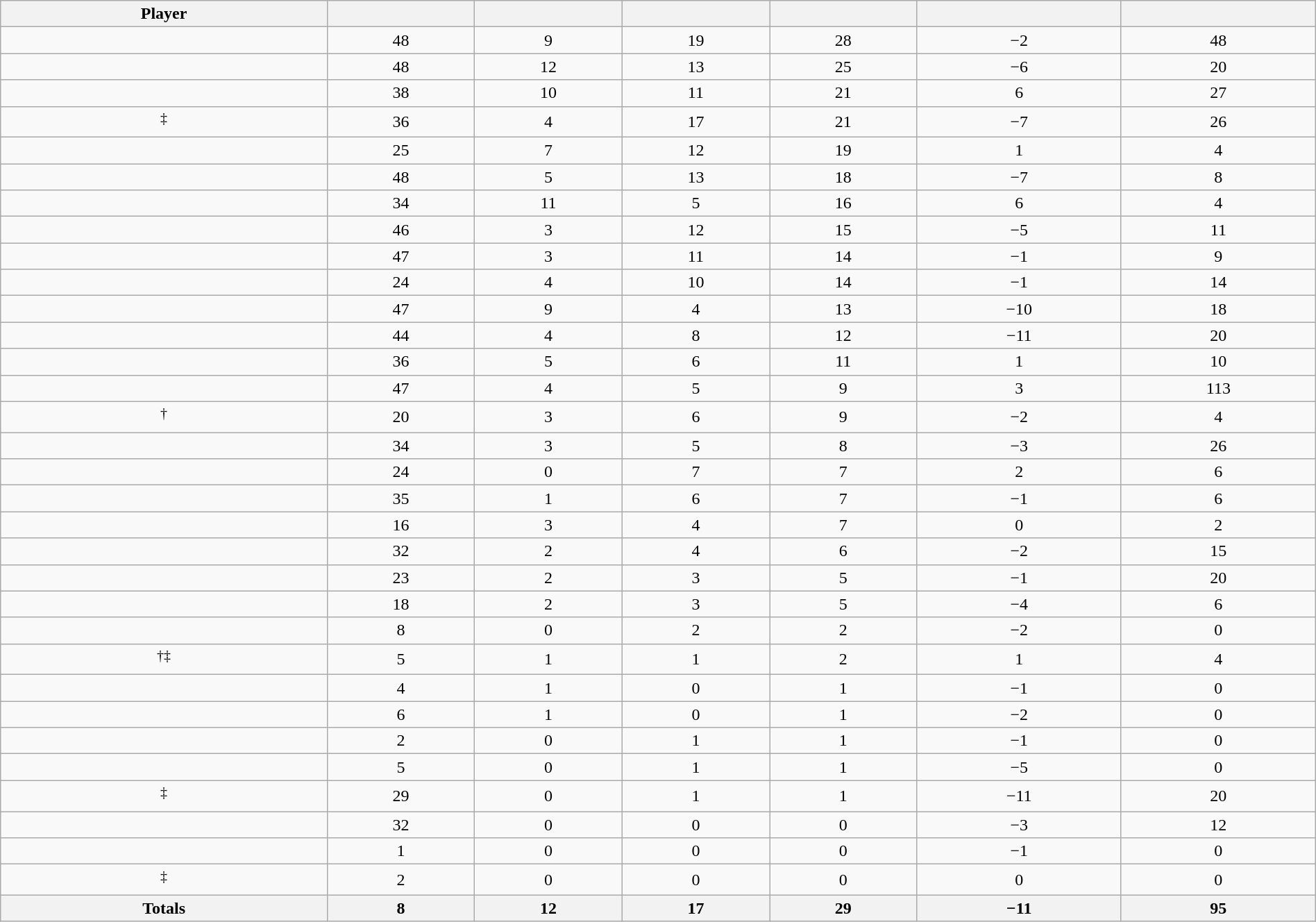<table class="wikitable sortable" style="width:100%;">
<tr align=center>
<th>Player</th>
<th></th>
<th></th>
<th></th>
<th></th>
<th data-sort-type="number"></th>
<th></th>
</tr>
<tr align=center>
<td></td>
<td>48</td>
<td>9</td>
<td>19</td>
<td>28</td>
<td>−2</td>
<td>48</td>
</tr>
<tr align=center>
<td></td>
<td>48</td>
<td>12</td>
<td>13</td>
<td>25</td>
<td>−6</td>
<td>20</td>
</tr>
<tr align=center>
<td></td>
<td>38</td>
<td>10</td>
<td>11</td>
<td>21</td>
<td>6</td>
<td>27</td>
</tr>
<tr align=center>
<td><sup>‡</sup></td>
<td>36</td>
<td>4</td>
<td>17</td>
<td>21</td>
<td>−7</td>
<td>26</td>
</tr>
<tr align=center>
<td></td>
<td>25</td>
<td>7</td>
<td>12</td>
<td>19</td>
<td>1</td>
<td>4</td>
</tr>
<tr align=center>
<td></td>
<td>48</td>
<td>5</td>
<td>13</td>
<td>18</td>
<td>−7</td>
<td>8</td>
</tr>
<tr align=center>
<td></td>
<td>34</td>
<td>11</td>
<td>5</td>
<td>16</td>
<td>6</td>
<td>4</td>
</tr>
<tr align=center>
<td></td>
<td>46</td>
<td>3</td>
<td>12</td>
<td>15</td>
<td>−5</td>
<td>11</td>
</tr>
<tr align=center>
<td></td>
<td>47</td>
<td>3</td>
<td>11</td>
<td>14</td>
<td>−1</td>
<td>9</td>
</tr>
<tr align=center>
<td></td>
<td>24</td>
<td>4</td>
<td>10</td>
<td>14</td>
<td>−1</td>
<td>14</td>
</tr>
<tr align=center>
<td></td>
<td>47</td>
<td>9</td>
<td>4</td>
<td>13</td>
<td>−10</td>
<td>18</td>
</tr>
<tr align=center>
<td></td>
<td>44</td>
<td>4</td>
<td>8</td>
<td>12</td>
<td>−11</td>
<td>20</td>
</tr>
<tr align=center>
<td></td>
<td>36</td>
<td>5</td>
<td>6</td>
<td>11</td>
<td>1</td>
<td>10</td>
</tr>
<tr align=center>
<td></td>
<td>47</td>
<td>4</td>
<td>5</td>
<td>9</td>
<td>3</td>
<td>113</td>
</tr>
<tr align=center>
<td><sup>†</sup></td>
<td>20</td>
<td>3</td>
<td>6</td>
<td>9</td>
<td>−2</td>
<td>4</td>
</tr>
<tr align=center>
<td></td>
<td>34</td>
<td>3</td>
<td>5</td>
<td>8</td>
<td>−3</td>
<td>26</td>
</tr>
<tr align=center>
<td></td>
<td>24</td>
<td>0</td>
<td>7</td>
<td>7</td>
<td>2</td>
<td>6</td>
</tr>
<tr align=center>
<td></td>
<td>35</td>
<td>1</td>
<td>6</td>
<td>7</td>
<td>−1</td>
<td>6</td>
</tr>
<tr align=center>
<td></td>
<td>16</td>
<td>3</td>
<td>4</td>
<td>7</td>
<td>0</td>
<td>2</td>
</tr>
<tr align=center>
<td></td>
<td>32</td>
<td>2</td>
<td>4</td>
<td>6</td>
<td>−2</td>
<td>15</td>
</tr>
<tr align=center>
<td></td>
<td>23</td>
<td>2</td>
<td>3</td>
<td>5</td>
<td>−1</td>
<td>20</td>
</tr>
<tr align=center>
<td></td>
<td>18</td>
<td>2</td>
<td>3</td>
<td>5</td>
<td>−4</td>
<td>6</td>
</tr>
<tr align=center>
<td></td>
<td>8</td>
<td>0</td>
<td>2</td>
<td>2</td>
<td>−2</td>
<td>0</td>
</tr>
<tr align=center>
<td><sup>†‡</sup></td>
<td>5</td>
<td>1</td>
<td>1</td>
<td>2</td>
<td>1</td>
<td>4</td>
</tr>
<tr align=center>
<td></td>
<td>4</td>
<td>1</td>
<td>0</td>
<td>1</td>
<td>−1</td>
<td>0</td>
</tr>
<tr align=center>
<td></td>
<td>6</td>
<td>1</td>
<td>0</td>
<td>1</td>
<td>−2</td>
<td>0</td>
</tr>
<tr align=center>
<td></td>
<td>2</td>
<td>0</td>
<td>1</td>
<td>1</td>
<td>−1</td>
<td>0</td>
</tr>
<tr align=center>
<td></td>
<td>5</td>
<td>0</td>
<td>1</td>
<td>1</td>
<td>−5</td>
<td>0</td>
</tr>
<tr align=center>
<td><sup>‡</sup></td>
<td>29</td>
<td>0</td>
<td>1</td>
<td>1</td>
<td>−11</td>
<td>20</td>
</tr>
<tr align=center>
<td></td>
<td>32</td>
<td>0</td>
<td>0</td>
<td>0</td>
<td>−3</td>
<td>12</td>
</tr>
<tr align=center>
<td></td>
<td>1</td>
<td>0</td>
<td>0</td>
<td>0</td>
<td>−1</td>
<td>0</td>
</tr>
<tr align=center>
<td><sup>‡</sup></td>
<td>2</td>
<td>0</td>
<td>0</td>
<td>0</td>
<td>0</td>
<td>0</td>
</tr>
<tr class="unsortable">
<th>Totals</th>
<th>8</th>
<th>12</th>
<th>17</th>
<th>29</th>
<th>−11</th>
<th>95</th>
</tr>
</table>
